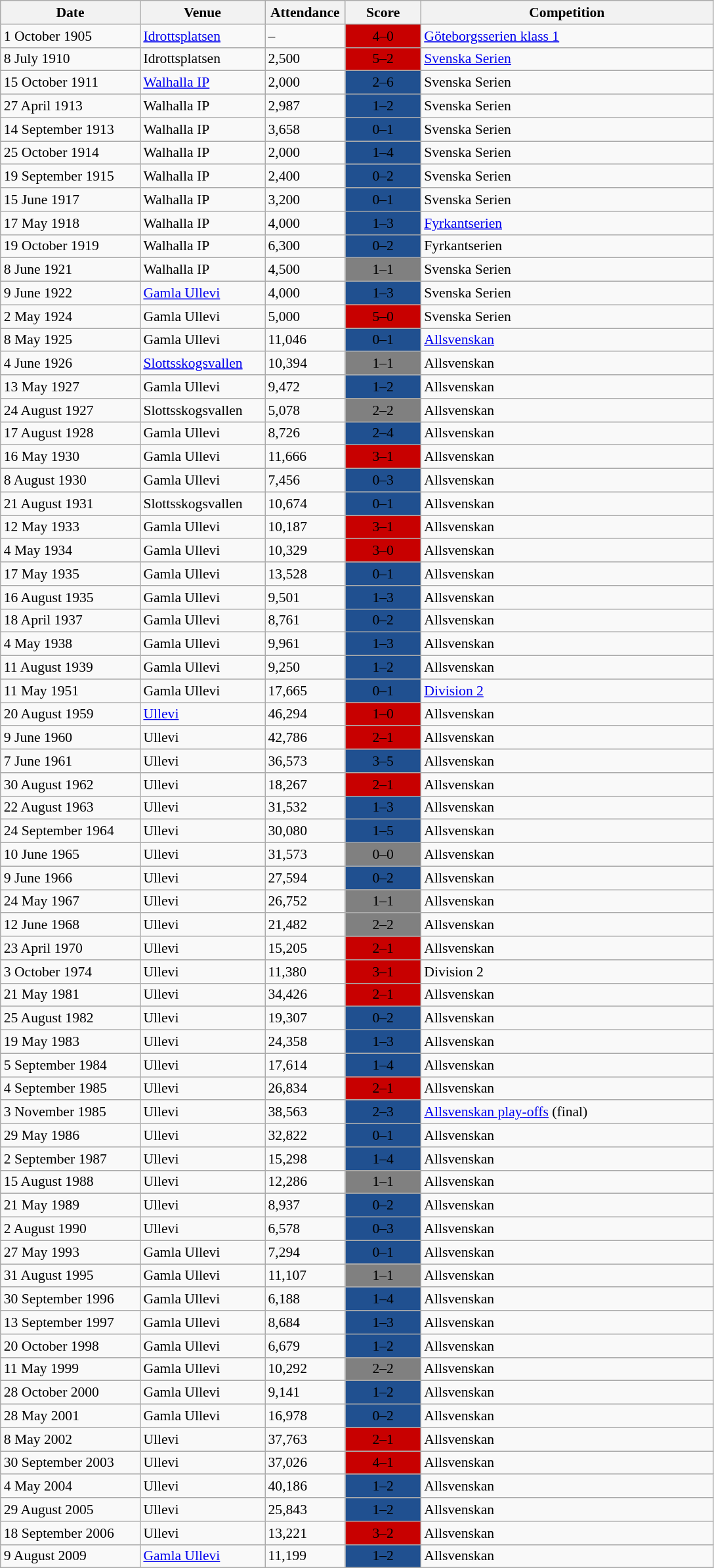<table class="wikitable" style="font-size:90%">
<tr>
<th width="135">Date</th>
<th width="120">Venue</th>
<th width="75">Attendance</th>
<th width="70">Score</th>
<th width="290">Competition</th>
</tr>
<tr>
<td>1 October 1905</td>
<td><a href='#'>Idrottsplatsen</a></td>
<td>–</td>
<td bgcolor=#c80000 align="center"><span>4–0</span></td>
<td><a href='#'>Göteborgsserien klass 1</a></td>
</tr>
<tr>
<td>8 July 1910</td>
<td>Idrottsplatsen</td>
<td>2,500</td>
<td bgcolor=#c80000 align="center"><span>5–2</span></td>
<td><a href='#'>Svenska Serien</a></td>
</tr>
<tr>
<td>15 October 1911</td>
<td><a href='#'>Walhalla IP</a></td>
<td>2,000</td>
<td bgcolor=#205090 align="center"><span>2–6</span></td>
<td>Svenska Serien</td>
</tr>
<tr>
<td>27 April 1913</td>
<td>Walhalla IP</td>
<td>2,987</td>
<td bgcolor=#205090 align="center"><span>1–2</span></td>
<td>Svenska Serien</td>
</tr>
<tr>
<td>14 September 1913</td>
<td>Walhalla IP</td>
<td>3,658</td>
<td bgcolor=#205090 align="center"><span>0–1</span></td>
<td>Svenska Serien</td>
</tr>
<tr>
<td>25 October 1914</td>
<td>Walhalla IP</td>
<td>2,000</td>
<td bgcolor=#205090 align="center"><span>1–4</span></td>
<td>Svenska Serien</td>
</tr>
<tr>
<td>19 September 1915</td>
<td>Walhalla IP</td>
<td>2,400</td>
<td bgcolor=#205090 align="center"><span>0–2</span></td>
<td>Svenska Serien</td>
</tr>
<tr>
<td>15 June 1917</td>
<td>Walhalla IP</td>
<td>3,200</td>
<td bgcolor=#205090 align="center"><span>0–1</span></td>
<td>Svenska Serien</td>
</tr>
<tr>
<td>17 May 1918</td>
<td>Walhalla IP</td>
<td>4,000</td>
<td bgcolor=#205090 align="center"><span>1–3</span></td>
<td><a href='#'>Fyrkantserien</a></td>
</tr>
<tr>
<td>19 October 1919</td>
<td>Walhalla IP</td>
<td>6,300</td>
<td bgcolor=#205090 align="center"><span>0–2</span></td>
<td>Fyrkantserien</td>
</tr>
<tr>
<td>8 June 1921</td>
<td>Walhalla IP</td>
<td>4,500</td>
<td bgcolor=#808080 align="center"><span>1–1</span></td>
<td>Svenska Serien</td>
</tr>
<tr>
<td>9 June 1922</td>
<td><a href='#'>Gamla Ullevi</a></td>
<td>4,000</td>
<td bgcolor=#205090 align="center"><span>1–3</span></td>
<td>Svenska Serien</td>
</tr>
<tr>
<td>2 May 1924</td>
<td>Gamla Ullevi</td>
<td>5,000</td>
<td bgcolor=#c80000 align="center"><span>5–0</span></td>
<td>Svenska Serien</td>
</tr>
<tr>
<td>8 May 1925</td>
<td>Gamla Ullevi</td>
<td>11,046</td>
<td bgcolor=#205090 align="center"><span>0–1</span></td>
<td><a href='#'>Allsvenskan</a></td>
</tr>
<tr>
<td>4 June 1926</td>
<td><a href='#'>Slottsskogsvallen</a></td>
<td>10,394</td>
<td bgcolor=#808080 align="center"><span>1–1</span></td>
<td>Allsvenskan</td>
</tr>
<tr>
<td>13 May 1927</td>
<td>Gamla Ullevi</td>
<td>9,472</td>
<td bgcolor=#205090 align="center"><span>1–2</span></td>
<td>Allsvenskan</td>
</tr>
<tr>
<td>24 August 1927</td>
<td>Slottsskogsvallen</td>
<td>5,078</td>
<td bgcolor=#808080 align="center"><span>2–2</span></td>
<td>Allsvenskan</td>
</tr>
<tr>
<td>17 August 1928</td>
<td>Gamla Ullevi</td>
<td>8,726</td>
<td bgcolor=#205090 align="center"><span>2–4</span></td>
<td>Allsvenskan</td>
</tr>
<tr>
<td>16 May 1930</td>
<td>Gamla Ullevi</td>
<td>11,666</td>
<td bgcolor=#c80000 align="center"><span>3–1</span></td>
<td>Allsvenskan</td>
</tr>
<tr>
<td>8 August 1930</td>
<td>Gamla Ullevi</td>
<td>7,456</td>
<td bgcolor=#205090 align="center"><span>0–3</span></td>
<td>Allsvenskan</td>
</tr>
<tr>
<td>21 August 1931</td>
<td>Slottsskogsvallen</td>
<td>10,674</td>
<td bgcolor=#205090 align="center"><span>0–1</span></td>
<td>Allsvenskan</td>
</tr>
<tr>
<td>12 May 1933</td>
<td>Gamla Ullevi</td>
<td>10,187</td>
<td bgcolor=#c80000 align="center"><span>3–1</span></td>
<td>Allsvenskan</td>
</tr>
<tr>
<td>4 May 1934</td>
<td>Gamla Ullevi</td>
<td>10,329</td>
<td bgcolor=#c80000 align="center"><span>3–0</span></td>
<td>Allsvenskan</td>
</tr>
<tr>
<td>17 May 1935</td>
<td>Gamla Ullevi</td>
<td>13,528</td>
<td bgcolor=#205090 align="center"><span>0–1</span></td>
<td>Allsvenskan</td>
</tr>
<tr>
<td>16 August 1935</td>
<td>Gamla Ullevi</td>
<td>9,501</td>
<td bgcolor=#205090 align="center"><span>1–3</span></td>
<td>Allsvenskan</td>
</tr>
<tr>
<td>18 April 1937</td>
<td>Gamla Ullevi</td>
<td>8,761</td>
<td bgcolor=#205090 align="center"><span>0–2</span></td>
<td>Allsvenskan</td>
</tr>
<tr>
<td>4 May 1938</td>
<td>Gamla Ullevi</td>
<td>9,961</td>
<td bgcolor=#205090 align="center"><span>1–3</span></td>
<td>Allsvenskan</td>
</tr>
<tr>
<td>11 August 1939</td>
<td>Gamla Ullevi</td>
<td>9,250</td>
<td bgcolor=#205090 align="center"><span>1–2</span></td>
<td>Allsvenskan</td>
</tr>
<tr>
<td>11 May 1951</td>
<td>Gamla Ullevi</td>
<td>17,665</td>
<td bgcolor=#205090 align="center"><span>0–1</span></td>
<td><a href='#'>Division 2</a></td>
</tr>
<tr>
<td>20 August 1959</td>
<td><a href='#'>Ullevi</a></td>
<td>46,294</td>
<td bgcolor=#c80000 align="center"><span>1–0</span></td>
<td>Allsvenskan</td>
</tr>
<tr>
<td>9 June 1960</td>
<td>Ullevi</td>
<td>42,786</td>
<td bgcolor=#c80000 align="center"><span>2–1</span></td>
<td>Allsvenskan</td>
</tr>
<tr>
<td>7 June 1961</td>
<td>Ullevi</td>
<td>36,573</td>
<td bgcolor=#205090 align="center"><span>3–5</span></td>
<td>Allsvenskan</td>
</tr>
<tr>
<td>30 August 1962</td>
<td>Ullevi</td>
<td>18,267</td>
<td bgcolor=#c80000 align="center"><span>2–1</span></td>
<td>Allsvenskan</td>
</tr>
<tr>
<td>22 August 1963</td>
<td>Ullevi</td>
<td>31,532</td>
<td bgcolor=#205090 align="center"><span>1–3</span></td>
<td>Allsvenskan</td>
</tr>
<tr>
<td>24 September 1964</td>
<td>Ullevi</td>
<td>30,080</td>
<td bgcolor=#205090 align="center"><span>1–5</span></td>
<td>Allsvenskan</td>
</tr>
<tr>
<td>10 June 1965</td>
<td>Ullevi</td>
<td>31,573</td>
<td bgcolor=#808080 align="center"><span>0–0</span></td>
<td>Allsvenskan</td>
</tr>
<tr>
<td>9 June 1966</td>
<td>Ullevi</td>
<td>27,594</td>
<td bgcolor=#205090 align="center"><span>0–2</span></td>
<td>Allsvenskan</td>
</tr>
<tr>
<td>24 May 1967</td>
<td>Ullevi</td>
<td>26,752</td>
<td bgcolor=#808080 align="center"><span>1–1</span></td>
<td>Allsvenskan</td>
</tr>
<tr>
<td>12 June 1968</td>
<td>Ullevi</td>
<td>21,482</td>
<td bgcolor=#808080 align="center"><span>2–2</span></td>
<td>Allsvenskan</td>
</tr>
<tr>
<td>23 April 1970</td>
<td>Ullevi</td>
<td>15,205</td>
<td bgcolor=#c80000 align="center"><span>2–1</span></td>
<td>Allsvenskan</td>
</tr>
<tr>
<td>3 October 1974</td>
<td>Ullevi</td>
<td>11,380</td>
<td bgcolor=#c80000 align="center"><span>3–1</span></td>
<td>Division 2</td>
</tr>
<tr>
<td>21 May 1981</td>
<td>Ullevi</td>
<td>34,426</td>
<td bgcolor=#c80000 align="center"><span>2–1</span></td>
<td>Allsvenskan</td>
</tr>
<tr>
<td>25 August 1982</td>
<td>Ullevi</td>
<td>19,307</td>
<td bgcolor=#205090 align="center"><span>0–2</span></td>
<td>Allsvenskan</td>
</tr>
<tr>
<td>19 May 1983</td>
<td>Ullevi</td>
<td>24,358</td>
<td bgcolor=#205090 align="center"><span>1–3</span></td>
<td>Allsvenskan</td>
</tr>
<tr>
<td>5 September 1984</td>
<td>Ullevi</td>
<td>17,614</td>
<td bgcolor=#205090 align="center"><span>1–4</span></td>
<td>Allsvenskan</td>
</tr>
<tr>
<td>4 September 1985</td>
<td>Ullevi</td>
<td>26,834</td>
<td bgcolor=#c80000 align="center"><span>2–1</span></td>
<td>Allsvenskan</td>
</tr>
<tr>
<td>3 November 1985</td>
<td>Ullevi</td>
<td>38,563</td>
<td bgcolor=#205090 align="center"><span>2–3</span></td>
<td><a href='#'>Allsvenskan play-offs</a> (final)</td>
</tr>
<tr>
<td>29 May 1986</td>
<td>Ullevi</td>
<td>32,822</td>
<td bgcolor=#205090 align="center"><span>0–1</span></td>
<td>Allsvenskan</td>
</tr>
<tr>
<td>2 September 1987</td>
<td>Ullevi</td>
<td>15,298</td>
<td bgcolor=#205090 align="center"><span>1–4</span></td>
<td>Allsvenskan</td>
</tr>
<tr>
<td>15 August 1988</td>
<td>Ullevi</td>
<td>12,286</td>
<td bgcolor=#808080 align="center"><span>1–1</span></td>
<td>Allsvenskan</td>
</tr>
<tr>
<td>21 May 1989</td>
<td>Ullevi</td>
<td>8,937</td>
<td bgcolor=#205090 align="center"><span>0–2</span></td>
<td>Allsvenskan</td>
</tr>
<tr>
<td>2 August 1990</td>
<td>Ullevi</td>
<td>6,578</td>
<td bgcolor=#205090 align="center"><span>0–3</span></td>
<td>Allsvenskan</td>
</tr>
<tr>
<td>27 May 1993</td>
<td>Gamla Ullevi</td>
<td>7,294</td>
<td bgcolor=#205090 align="center"><span>0–1</span></td>
<td>Allsvenskan</td>
</tr>
<tr>
<td>31 August 1995</td>
<td>Gamla Ullevi</td>
<td>11,107</td>
<td bgcolor=#808080 align="center"><span>1–1</span></td>
<td>Allsvenskan</td>
</tr>
<tr>
<td>30 September 1996</td>
<td>Gamla Ullevi</td>
<td>6,188</td>
<td bgcolor=#205090 align="center"><span>1–4</span></td>
<td>Allsvenskan</td>
</tr>
<tr>
<td>13 September 1997</td>
<td>Gamla Ullevi</td>
<td>8,684</td>
<td bgcolor=#205090 align="center"><span>1–3</span></td>
<td>Allsvenskan</td>
</tr>
<tr>
<td>20 October 1998</td>
<td>Gamla Ullevi</td>
<td>6,679</td>
<td bgcolor=#205090 align="center"><span>1–2</span></td>
<td>Allsvenskan</td>
</tr>
<tr>
<td>11 May 1999</td>
<td>Gamla Ullevi</td>
<td>10,292</td>
<td bgcolor=#808080 align="center"><span>2–2</span></td>
<td>Allsvenskan</td>
</tr>
<tr>
<td>28 October 2000</td>
<td>Gamla Ullevi</td>
<td>9,141</td>
<td bgcolor=#205090 align="center"><span>1–2</span></td>
<td>Allsvenskan</td>
</tr>
<tr>
<td>28 May 2001</td>
<td>Gamla Ullevi</td>
<td>16,978</td>
<td bgcolor=#205090 align="center"><span>0–2</span></td>
<td>Allsvenskan</td>
</tr>
<tr>
<td>8 May 2002</td>
<td>Ullevi</td>
<td>37,763</td>
<td bgcolor=#c80000 align="center"><span>2–1</span></td>
<td>Allsvenskan</td>
</tr>
<tr>
<td>30 September 2003</td>
<td>Ullevi</td>
<td>37,026</td>
<td bgcolor=#c80000 align="center"><span>4–1</span></td>
<td>Allsvenskan</td>
</tr>
<tr>
<td>4 May 2004</td>
<td>Ullevi</td>
<td>40,186</td>
<td bgcolor=#205090 align="center"><span>1–2</span></td>
<td>Allsvenskan</td>
</tr>
<tr>
<td>29 August 2005</td>
<td>Ullevi</td>
<td>25,843</td>
<td bgcolor=#205090 align="center"><span>1–2</span></td>
<td>Allsvenskan</td>
</tr>
<tr>
<td>18 September 2006</td>
<td>Ullevi</td>
<td>13,221</td>
<td bgcolor=#c80000 align="center"><span>3–2</span></td>
<td>Allsvenskan</td>
</tr>
<tr>
<td>9 August 2009</td>
<td><a href='#'>Gamla Ullevi</a></td>
<td>11,199</td>
<td bgcolor=#205090 align="center"><span>1–2</span></td>
<td>Allsvenskan</td>
</tr>
</table>
